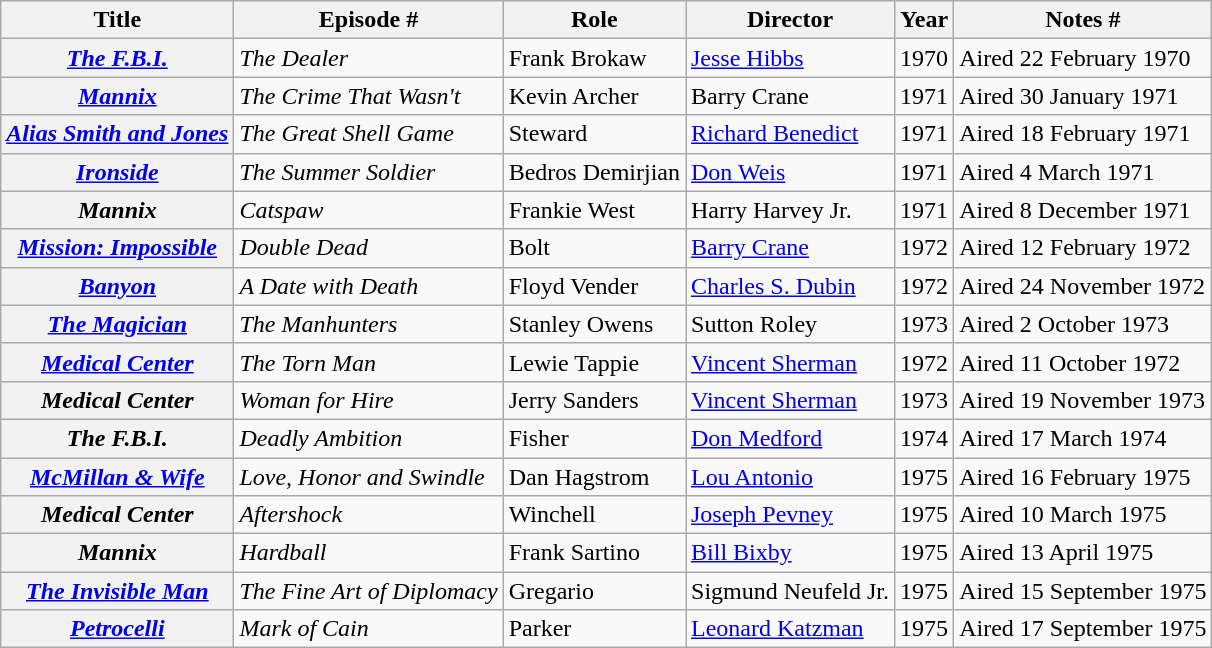<table class="wikitable plainrowheaders sortable">
<tr>
<th scope="col">Title</th>
<th scope="col" class="unsortable">Episode #</th>
<th scope="col">Role</th>
<th scope="col">Director</th>
<th scope="col">Year</th>
<th scope="col" class="unsortable">Notes #</th>
</tr>
<tr>
<th scope="row"><em><a href='#'>The F.B.I.</a></em></th>
<td><em>The Dealer</em></td>
<td>Frank Brokaw</td>
<td><a href='#'>Jesse Hibbs</a></td>
<td>1970</td>
<td>Aired 22 February 1970</td>
</tr>
<tr>
<th scope="row"><em><a href='#'>Mannix</a></em></th>
<td><em>The Crime That Wasn't</em></td>
<td>Kevin Archer</td>
<td>Barry Crane</td>
<td>1971</td>
<td>Aired 30 January 1971</td>
</tr>
<tr>
<th scope="row"><em><a href='#'>Alias Smith and Jones</a></em></th>
<td><em>The Great Shell Game</em></td>
<td>Steward</td>
<td><a href='#'>Richard Benedict</a></td>
<td>1971</td>
<td>Aired 18 February 1971</td>
</tr>
<tr>
<th scope="row"><em><a href='#'>Ironside</a></em></th>
<td><em>The Summer Soldier</em></td>
<td>Bedros Demirjian</td>
<td><a href='#'>Don Weis</a></td>
<td>1971</td>
<td>Aired 4 March 1971</td>
</tr>
<tr>
<th scope="row"><em>Mannix</em></th>
<td><em>Catspaw</em></td>
<td>Frankie West</td>
<td>Harry Harvey Jr.</td>
<td>1971</td>
<td>Aired 8 December 1971</td>
</tr>
<tr>
<th scope="row"><em><a href='#'>Mission: Impossible</a></em></th>
<td><em>Double Dead</em></td>
<td>Bolt</td>
<td><a href='#'>Barry Crane</a></td>
<td>1972</td>
<td>Aired 12 February 1972</td>
</tr>
<tr>
<th scope="row"><em><a href='#'>Banyon</a></em></th>
<td><em>A Date with Death</em></td>
<td>Floyd Vender</td>
<td><a href='#'>Charles S. Dubin</a></td>
<td>1972</td>
<td>Aired 24 November 1972</td>
</tr>
<tr>
<th scope="row"><em><a href='#'>The Magician</a></em></th>
<td><em>The Manhunters</em></td>
<td>Stanley Owens</td>
<td>Sutton Roley</td>
<td>1973</td>
<td>Aired 2 October 1973</td>
</tr>
<tr>
<th scope="row"><em><a href='#'>Medical Center</a></em></th>
<td><em>The Torn Man</em></td>
<td>Lewie Tappie</td>
<td><a href='#'>Vincent Sherman</a></td>
<td>1972</td>
<td>Aired 11 October 1972</td>
</tr>
<tr>
<th scope="row"><em>Medical Center</em></th>
<td><em>Woman for Hire</em></td>
<td>Jerry Sanders</td>
<td><a href='#'>Vincent Sherman</a></td>
<td>1973</td>
<td>Aired 19 November 1973</td>
</tr>
<tr>
<th scope="row"><em>The F.B.I.</em></th>
<td><em>Deadly Ambition</em></td>
<td>Fisher</td>
<td><a href='#'>Don Medford</a></td>
<td>1974</td>
<td>Aired 17 March 1974</td>
</tr>
<tr>
<th scope="row"><em><a href='#'>McMillan & Wife</a></em></th>
<td><em>Love, Honor and Swindle</em></td>
<td>Dan Hagstrom</td>
<td><a href='#'>Lou Antonio</a></td>
<td>1975</td>
<td>Aired 16 February 1975</td>
</tr>
<tr>
<th scope="row"><em>Medical Center</em></th>
<td><em>Aftershock</em></td>
<td>Winchell</td>
<td><a href='#'>Joseph Pevney</a></td>
<td>1975</td>
<td>Aired 10 March 1975</td>
</tr>
<tr>
<th scope="row"><em>Mannix</em></th>
<td><em>Hardball</em></td>
<td>Frank Sartino</td>
<td><a href='#'>Bill Bixby</a></td>
<td>1975</td>
<td>Aired 13 April 1975</td>
</tr>
<tr>
<th scope="row"><em><a href='#'>The Invisible Man</a></em></th>
<td><em>The Fine Art of Diplomacy</em></td>
<td>Gregario</td>
<td>Sigmund Neufeld Jr.</td>
<td>1975</td>
<td>Aired 15 September 1975</td>
</tr>
<tr>
<th scope="row"><em><a href='#'>Petrocelli</a></em></th>
<td><em>Mark of Cain</em></td>
<td>Parker</td>
<td><a href='#'>Leonard Katzman</a></td>
<td>1975</td>
<td>Aired 17 September 1975</td>
</tr>
</table>
